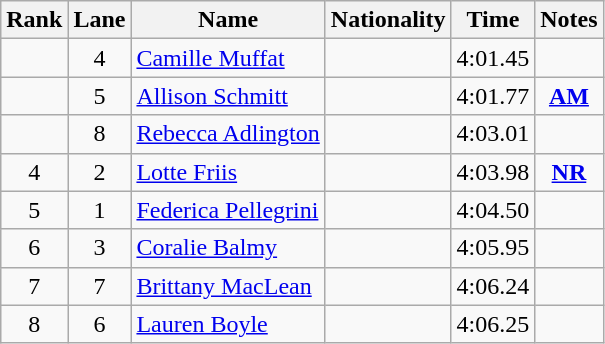<table class="wikitable sortable" style="text-align:center">
<tr>
<th>Rank</th>
<th>Lane</th>
<th>Name</th>
<th>Nationality</th>
<th>Time</th>
<th>Notes</th>
</tr>
<tr>
<td></td>
<td>4</td>
<td align=left><a href='#'>Camille Muffat</a></td>
<td align=left></td>
<td>4:01.45</td>
<td></td>
</tr>
<tr>
<td></td>
<td>5</td>
<td align=left><a href='#'>Allison Schmitt</a></td>
<td align=left></td>
<td>4:01.77</td>
<td><strong><a href='#'>AM</a></strong></td>
</tr>
<tr>
<td></td>
<td>8</td>
<td align=left><a href='#'>Rebecca Adlington</a></td>
<td align=left></td>
<td>4:03.01</td>
<td></td>
</tr>
<tr>
<td>4</td>
<td>2</td>
<td align=left><a href='#'>Lotte Friis</a></td>
<td align=left></td>
<td>4:03.98</td>
<td><strong><a href='#'>NR</a></strong></td>
</tr>
<tr>
<td>5</td>
<td>1</td>
<td align=left><a href='#'>Federica Pellegrini</a></td>
<td align=left></td>
<td>4:04.50</td>
<td></td>
</tr>
<tr>
<td>6</td>
<td>3</td>
<td align=left><a href='#'>Coralie Balmy</a></td>
<td align=left></td>
<td>4:05.95</td>
<td></td>
</tr>
<tr>
<td>7</td>
<td>7</td>
<td align=left><a href='#'>Brittany MacLean</a></td>
<td align=left></td>
<td>4:06.24</td>
<td></td>
</tr>
<tr>
<td>8</td>
<td>6</td>
<td align=left><a href='#'>Lauren Boyle</a></td>
<td align=left></td>
<td>4:06.25</td>
<td></td>
</tr>
</table>
